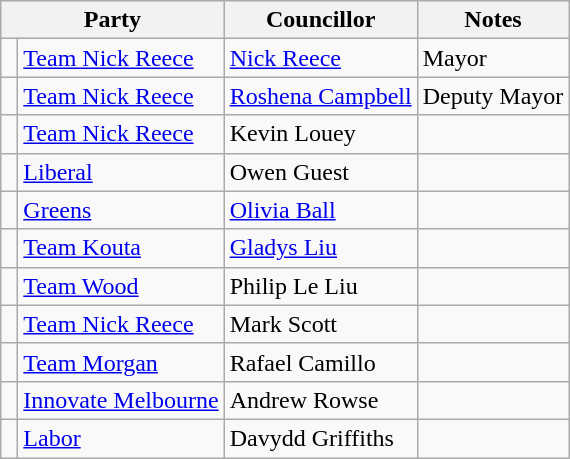<table class="wikitable"">
<tr>
<th colspan="2"><strong>Party</strong></th>
<th><strong>Councillor</strong></th>
<th><strong>Notes</strong></th>
</tr>
<tr>
<td> </td>
<td><a href='#'>Team Nick Reece</a></td>
<td><a href='#'>Nick Reece</a></td>
<td>Mayor</td>
</tr>
<tr>
<td> </td>
<td><a href='#'>Team Nick Reece</a></td>
<td><a href='#'>Roshena Campbell</a></td>
<td>Deputy Mayor</td>
</tr>
<tr>
<td> </td>
<td><a href='#'>Team Nick Reece</a></td>
<td>Kevin Louey</td>
<td></td>
</tr>
<tr>
<td> </td>
<td><a href='#'>Liberal</a></td>
<td>Owen Guest</td>
<td></td>
</tr>
<tr>
<td> </td>
<td><a href='#'>Greens</a></td>
<td><a href='#'>Olivia Ball</a></td>
<td></td>
</tr>
<tr>
<td> </td>
<td><a href='#'>Team Kouta</a></td>
<td><a href='#'>Gladys Liu</a></td>
<td></td>
</tr>
<tr>
<td> </td>
<td><a href='#'>Team Wood</a></td>
<td>Philip Le Liu</td>
<td></td>
</tr>
<tr>
<td> </td>
<td><a href='#'>Team Nick Reece</a></td>
<td>Mark Scott</td>
<td></td>
</tr>
<tr>
<td> </td>
<td><a href='#'>Team Morgan</a></td>
<td>Rafael Camillo</td>
<td></td>
</tr>
<tr>
<td> </td>
<td><a href='#'>Innovate Melbourne</a></td>
<td>Andrew Rowse</td>
<td></td>
</tr>
<tr>
<td> </td>
<td><a href='#'>Labor</a></td>
<td>Davydd Griffiths</td>
<td></td>
</tr>
</table>
